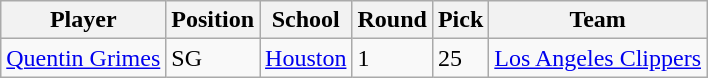<table class="wikitable" border="1">
<tr>
<th>Player</th>
<th>Position</th>
<th>School</th>
<th>Round</th>
<th>Pick</th>
<th>Team</th>
</tr>
<tr>
<td><a href='#'>Quentin Grimes</a></td>
<td>SG</td>
<td><a href='#'>Houston</a></td>
<td>1</td>
<td>25</td>
<td><a href='#'>Los Angeles Clippers</a></td>
</tr>
</table>
